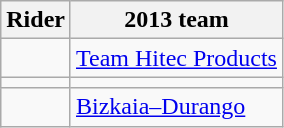<table class="wikitable">
<tr>
<th>Rider</th>
<th>2013 team</th>
</tr>
<tr>
<td></td>
<td><a href='#'>Team Hitec Products</a></td>
</tr>
<tr>
<td></td>
<td></td>
</tr>
<tr>
<td></td>
<td><a href='#'>Bizkaia–Durango</a></td>
</tr>
</table>
